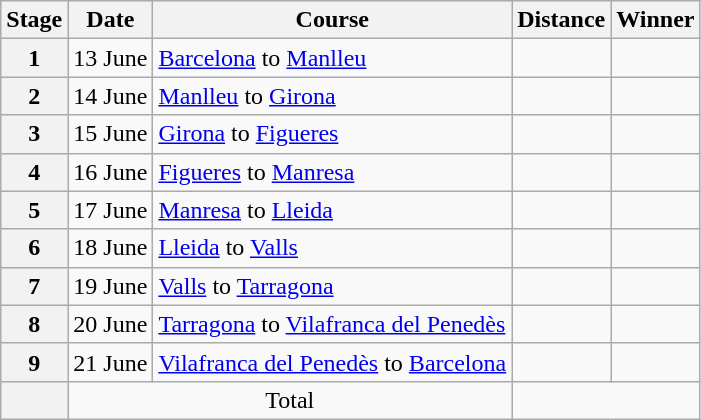<table class="wikitable">
<tr>
<th scope="col">Stage</th>
<th scope="col">Date</th>
<th scope="col">Course</th>
<th scope="col">Distance</th>
<th scope="col">Winner</th>
</tr>
<tr>
<th scope="row">1</th>
<td style="text-align:right">13 June</td>
<td><a href='#'>Barcelona</a> to <a href='#'>Manlleu</a></td>
<td style="text-align:center;"></td>
<td></td>
</tr>
<tr>
<th scope="row">2</th>
<td style="text-align:right">14 June</td>
<td><a href='#'>Manlleu</a> to <a href='#'>Girona</a></td>
<td style="text-align:center;"></td>
<td></td>
</tr>
<tr>
<th scope="row">3</th>
<td style="text-align:right">15 June</td>
<td><a href='#'>Girona</a> to <a href='#'>Figueres</a></td>
<td style="text-align:center;"></td>
<td></td>
</tr>
<tr>
<th scope="row">4</th>
<td style="text-align:right">16 June</td>
<td><a href='#'>Figueres</a> to <a href='#'>Manresa</a></td>
<td style="text-align:center;"></td>
<td></td>
</tr>
<tr>
<th scope="row">5</th>
<td style="text-align:right">17 June</td>
<td><a href='#'>Manresa</a> to <a href='#'>Lleida</a></td>
<td style="text-align:center;"></td>
<td></td>
</tr>
<tr>
<th scope="row">6</th>
<td style="text-align:right">18 June</td>
<td><a href='#'>Lleida</a> to <a href='#'>Valls</a></td>
<td style="text-align:center;"></td>
<td></td>
</tr>
<tr>
<th scope="row">7</th>
<td style="text-align:right">19 June</td>
<td><a href='#'>Valls</a> to <a href='#'>Tarragona</a></td>
<td style="text-align:center;"></td>
<td></td>
</tr>
<tr>
<th scope="row">8</th>
<td style="text-align:right">20 June</td>
<td><a href='#'>Tarragona</a> to <a href='#'>Vilafranca del Penedès</a></td>
<td style="text-align:center;"></td>
<td></td>
</tr>
<tr>
<th scope="row">9</th>
<td style="text-align:right">21 June</td>
<td><a href='#'>Vilafranca del Penedès</a> to <a href='#'>Barcelona</a></td>
<td style="text-align:center;"></td>
<td></td>
</tr>
<tr>
<th scope="row"></th>
<td colspan="2" style="text-align:center">Total</td>
<td colspan="5" style="text-align:center"></td>
</tr>
</table>
